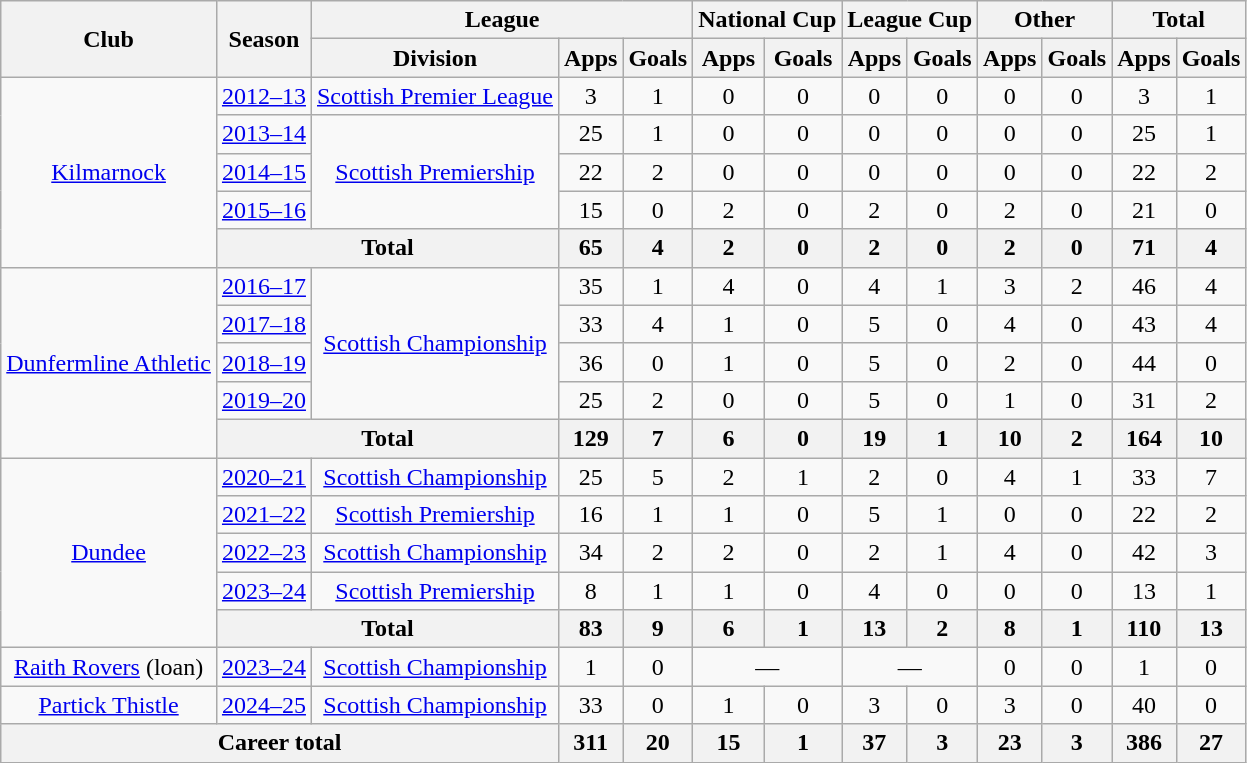<table class="wikitable" style="text-align: center;">
<tr>
<th rowspan="2">Club</th>
<th rowspan="2">Season</th>
<th colspan="3">League</th>
<th colspan="2">National Cup</th>
<th colspan="2">League Cup</th>
<th colspan="2">Other</th>
<th colspan="2">Total</th>
</tr>
<tr>
<th>Division</th>
<th>Apps</th>
<th>Goals</th>
<th>Apps</th>
<th>Goals</th>
<th>Apps</th>
<th>Goals</th>
<th>Apps</th>
<th>Goals</th>
<th>Apps</th>
<th>Goals</th>
</tr>
<tr>
<td rowspan="5"><a href='#'>Kilmarnock</a></td>
<td><a href='#'>2012–13</a></td>
<td><a href='#'>Scottish Premier League</a></td>
<td>3</td>
<td>1</td>
<td>0</td>
<td>0</td>
<td>0</td>
<td>0</td>
<td>0</td>
<td>0</td>
<td>3</td>
<td>1</td>
</tr>
<tr>
<td><a href='#'>2013–14</a></td>
<td rowspan="3"><a href='#'>Scottish Premiership</a></td>
<td>25</td>
<td>1</td>
<td>0</td>
<td>0</td>
<td>0</td>
<td>0</td>
<td>0</td>
<td>0</td>
<td>25</td>
<td>1</td>
</tr>
<tr>
<td><a href='#'>2014–15</a></td>
<td>22</td>
<td>2</td>
<td>0</td>
<td>0</td>
<td>0</td>
<td>0</td>
<td>0</td>
<td>0</td>
<td>22</td>
<td>2</td>
</tr>
<tr>
<td><a href='#'>2015–16</a></td>
<td>15</td>
<td>0</td>
<td>2</td>
<td>0</td>
<td>2</td>
<td>0</td>
<td>2</td>
<td>0</td>
<td>21</td>
<td>0</td>
</tr>
<tr>
<th colspan="2">Total</th>
<th>65</th>
<th>4</th>
<th>2</th>
<th>0</th>
<th>2</th>
<th>0</th>
<th>2</th>
<th>0</th>
<th>71</th>
<th>4</th>
</tr>
<tr>
<td rowspan="5"><a href='#'>Dunfermline Athletic</a></td>
<td><a href='#'>2016–17</a></td>
<td rowspan="4"><a href='#'>Scottish Championship</a></td>
<td>35</td>
<td>1</td>
<td>4</td>
<td>0</td>
<td>4</td>
<td>1</td>
<td>3</td>
<td>2</td>
<td>46</td>
<td>4</td>
</tr>
<tr>
<td><a href='#'>2017–18</a></td>
<td>33</td>
<td>4</td>
<td>1</td>
<td>0</td>
<td>5</td>
<td>0</td>
<td>4</td>
<td>0</td>
<td>43</td>
<td>4</td>
</tr>
<tr>
<td><a href='#'>2018–19</a></td>
<td>36</td>
<td>0</td>
<td>1</td>
<td>0</td>
<td>5</td>
<td>0</td>
<td>2</td>
<td>0</td>
<td>44</td>
<td>0</td>
</tr>
<tr>
<td><a href='#'>2019–20</a></td>
<td>25</td>
<td>2</td>
<td>0</td>
<td>0</td>
<td>5</td>
<td>0</td>
<td>1</td>
<td>0</td>
<td>31</td>
<td>2</td>
</tr>
<tr>
<th colspan="2">Total</th>
<th>129</th>
<th>7</th>
<th>6</th>
<th>0</th>
<th>19</th>
<th>1</th>
<th>10</th>
<th>2</th>
<th>164</th>
<th>10</th>
</tr>
<tr>
<td rowspan="5"><a href='#'>Dundee</a></td>
<td><a href='#'>2020–21</a></td>
<td><a href='#'>Scottish Championship</a></td>
<td>25</td>
<td>5</td>
<td>2</td>
<td>1</td>
<td>2</td>
<td>0</td>
<td>4</td>
<td>1</td>
<td>33</td>
<td>7</td>
</tr>
<tr>
<td><a href='#'>2021–22</a></td>
<td><a href='#'>Scottish Premiership</a></td>
<td>16</td>
<td>1</td>
<td>1</td>
<td>0</td>
<td>5</td>
<td>1</td>
<td>0</td>
<td>0</td>
<td>22</td>
<td>2</td>
</tr>
<tr>
<td><a href='#'>2022–23</a></td>
<td><a href='#'>Scottish Championship</a></td>
<td>34</td>
<td>2</td>
<td>2</td>
<td>0</td>
<td>2</td>
<td>1</td>
<td>4</td>
<td>0</td>
<td>42</td>
<td>3</td>
</tr>
<tr>
<td><a href='#'>2023–24</a></td>
<td><a href='#'>Scottish Premiership</a></td>
<td>8</td>
<td>1</td>
<td>1</td>
<td>0</td>
<td>4</td>
<td>0</td>
<td>0</td>
<td>0</td>
<td>13</td>
<td>1</td>
</tr>
<tr>
<th colspan="2">Total</th>
<th>83</th>
<th>9</th>
<th>6</th>
<th>1</th>
<th>13</th>
<th>2</th>
<th>8</th>
<th>1</th>
<th>110</th>
<th>13</th>
</tr>
<tr>
<td><a href='#'>Raith Rovers</a> (loan)</td>
<td><a href='#'>2023–24</a></td>
<td><a href='#'>Scottish Championship</a></td>
<td>1</td>
<td>0</td>
<td colspan="2">—</td>
<td colspan="2">—</td>
<td>0</td>
<td>0</td>
<td>1</td>
<td>0</td>
</tr>
<tr>
<td><a href='#'>Partick Thistle</a></td>
<td><a href='#'>2024–25</a></td>
<td><a href='#'>Scottish Championship</a></td>
<td>33</td>
<td>0</td>
<td>1</td>
<td>0</td>
<td>3</td>
<td>0</td>
<td>3</td>
<td>0</td>
<td>40</td>
<td>0</td>
</tr>
<tr>
<th colspan="3">Career total</th>
<th>311</th>
<th>20</th>
<th>15</th>
<th>1</th>
<th>37</th>
<th>3</th>
<th>23</th>
<th>3</th>
<th>386</th>
<th>27</th>
</tr>
</table>
